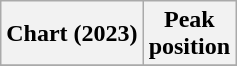<table class="wikitable plainrowheaders">
<tr>
<th scope="col">Chart (2023)</th>
<th scope="col">Peak<br>position</th>
</tr>
<tr>
</tr>
</table>
